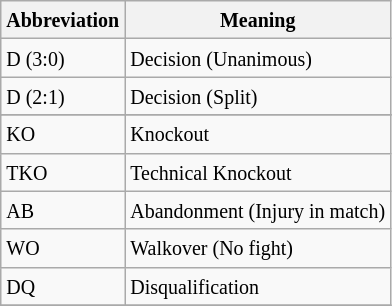<table class="wikitable">
<tr>
<th><small>Abbreviation</small></th>
<th><small>Meaning</small></th>
</tr>
<tr>
<td><small>D (3:0)</small></td>
<td><small>Decision (Unanimous)</small></td>
</tr>
<tr>
<td><small>D (2:1)</small></td>
<td><small>Decision (Split)</small></td>
</tr>
<tr>
</tr>
<tr>
<td><small>KO</small></td>
<td><small>Knockout</small></td>
</tr>
<tr>
<td><small>TKO</small></td>
<td><small>Technical Knockout</small></td>
</tr>
<tr>
<td><small>AB</small></td>
<td><small>Abandonment (Injury in match)</small></td>
</tr>
<tr>
<td><small>WO</small></td>
<td><small>Walkover (No fight)</small></td>
</tr>
<tr>
<td><small>DQ</small></td>
<td><small>Disqualification</small></td>
</tr>
<tr>
</tr>
</table>
